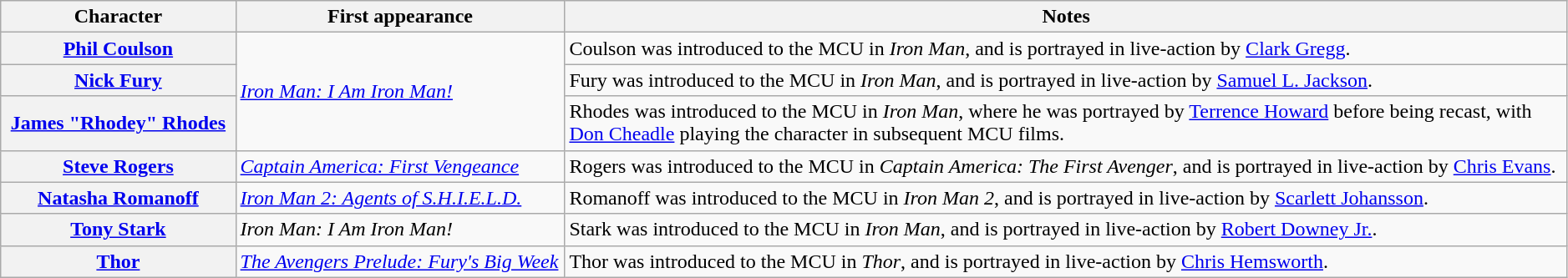<table class="wikitable plainrowheaders defaultcenter col3left" style="width: 99%;">
<tr>
<th scope="col" style="width: 15%;">Character</th>
<th scope="col" style="width: 21%;">First appearance</th>
<th scope="col">Notes</th>
</tr>
<tr>
<th><a href='#'>Phil Coulson</a></th>
<td rowspan="3"><em><a href='#'>Iron Man: I Am Iron Man!</a></em></td>
<td>Coulson was introduced to the MCU in <em>Iron Man</em>, and is portrayed in live-action by <a href='#'>Clark Gregg</a>.</td>
</tr>
<tr>
<th><a href='#'>Nick Fury</a></th>
<td style="text-align:left;">Fury was introduced to the MCU in <em>Iron Man</em>, and is portrayed in live-action by <a href='#'>Samuel L. Jackson</a>.</td>
</tr>
<tr>
<th><a href='#'>James "Rhodey" Rhodes<br></a></th>
<td style="text-align:left;">Rhodes was introduced to the MCU in <em>Iron Man</em>, where he was portrayed by <a href='#'>Terrence Howard</a> before being recast, with <a href='#'>Don Cheadle</a> playing the character in subsequent MCU films.</td>
</tr>
<tr>
<th><a href='#'>Steve Rogers<br></a></th>
<td><em><a href='#'>Captain America: First Vengeance</a></em></td>
<td>Rogers was introduced to the MCU in <em>Captain America: The First Avenger</em>, and is portrayed in live-action by <a href='#'>Chris Evans</a>.</td>
</tr>
<tr>
<th><a href='#'>Natasha Romanoff<br></a></th>
<td><em><a href='#'>Iron Man 2: Agents of S.H.I.E.L.D.</a></em></td>
<td>Romanoff was introduced to the MCU in <em>Iron Man 2</em>, and is portrayed in live-action by <a href='#'>Scarlett Johansson</a>.</td>
</tr>
<tr>
<th><a href='#'>Tony Stark<br></a></th>
<td><em>Iron Man: I Am Iron Man!</em></td>
<td>Stark was introduced to the MCU in <em>Iron Man</em>, and is portrayed in live-action by <a href='#'>Robert Downey Jr.</a>.</td>
</tr>
<tr>
<th><a href='#'>Thor</a></th>
<td><em><a href='#'>The Avengers Prelude: Fury's Big Week</a></em></td>
<td>Thor was introduced to the MCU in <em>Thor</em>, and is portrayed in live-action by <a href='#'>Chris Hemsworth</a>.</td>
</tr>
</table>
